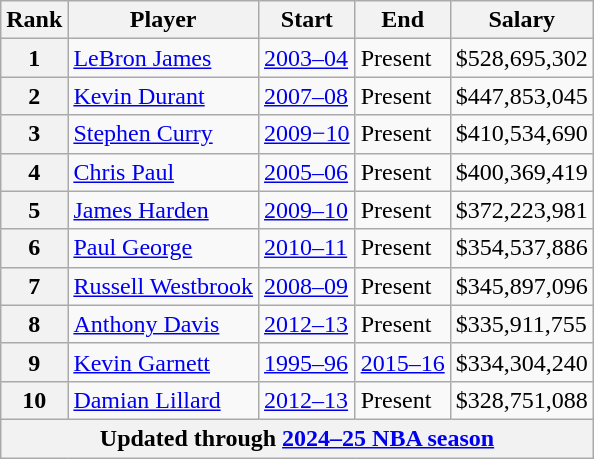<table class="wikitable">
<tr>
<th>Rank</th>
<th>Player</th>
<th>Start</th>
<th>End</th>
<th>Salary</th>
</tr>
<tr>
<th>1</th>
<td><a href='#'>LeBron James</a></td>
<td><a href='#'>2003–04</a></td>
<td>Present</td>
<td>$528,695,302</td>
</tr>
<tr>
<th>2</th>
<td><a href='#'>Kevin Durant</a></td>
<td><a href='#'>2007–08</a></td>
<td>Present</td>
<td>$447,853,045</td>
</tr>
<tr>
<th>3</th>
<td><a href='#'>Stephen Curry</a></td>
<td><a href='#'>2009−10</a></td>
<td>Present</td>
<td>$410,534,690</td>
</tr>
<tr>
<th>4</th>
<td><a href='#'>Chris Paul</a></td>
<td><a href='#'>2005–06</a></td>
<td>Present</td>
<td>$400,369,419</td>
</tr>
<tr>
<th>5</th>
<td><a href='#'>James Harden</a></td>
<td><a href='#'>2009–10</a></td>
<td>Present</td>
<td>$372,223,981</td>
</tr>
<tr>
<th>6</th>
<td><a href='#'>Paul George</a></td>
<td><a href='#'>2010–11</a></td>
<td>Present</td>
<td>$354,537,886</td>
</tr>
<tr>
<th>7</th>
<td><a href='#'>Russell Westbrook</a></td>
<td><a href='#'>2008–09</a></td>
<td>Present</td>
<td>$345,897,096</td>
</tr>
<tr>
<th>8</th>
<td><a href='#'>Anthony Davis</a></td>
<td><a href='#'>2012–13</a></td>
<td>Present</td>
<td>$335,911,755</td>
</tr>
<tr>
<th>9</th>
<td><a href='#'>Kevin Garnett</a></td>
<td><a href='#'>1995–96</a></td>
<td><a href='#'>2015–16</a></td>
<td>$334,304,240</td>
</tr>
<tr>
<th>10</th>
<td><a href='#'>Damian Lillard</a></td>
<td><a href='#'>2012–13</a></td>
<td>Present</td>
<td>$328,751,088</td>
</tr>
<tr>
<th colspan="5">Updated through <a href='#'>2024–25 NBA season</a></th>
</tr>
</table>
